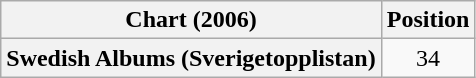<table class="wikitable plainrowheaders" style="text-align:center">
<tr>
<th scope="col">Chart (2006)</th>
<th scope="col">Position</th>
</tr>
<tr>
<th scope="row">Swedish Albums (Sverigetopplistan)</th>
<td>34</td>
</tr>
</table>
